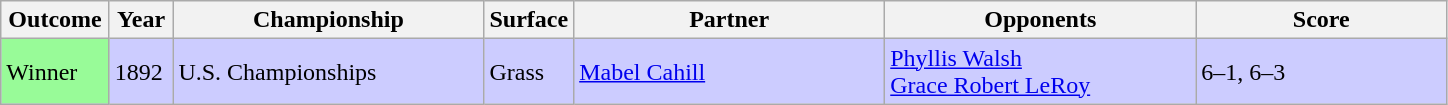<table class="sortable wikitable">
<tr>
<th style="width:65px">Outcome</th>
<th style="width:35px">Year</th>
<th style="width:200px">Championship</th>
<th style="width:50px">Surface</th>
<th style="width:200px">Partner</th>
<th style="width:200px">Opponents</th>
<th style="width:160px" class="unsortable">Score</th>
</tr>
<tr style="background:#ccf;">
<td style="background:#98fb98;">Winner</td>
<td>1892</td>
<td>U.S. Championships</td>
<td>Grass</td>
<td> <a href='#'>Mabel Cahill</a></td>
<td> <a href='#'>Phyllis Walsh</a><br> <a href='#'>Grace Robert LeRoy</a></td>
<td>6–1, 6–3</td>
</tr>
</table>
